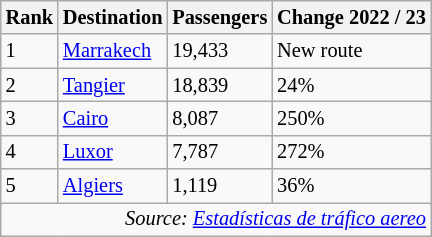<table class="wikitable" style="font-size: 85%; width:align">
<tr>
<th>Rank</th>
<th>Destination</th>
<th>Passengers</th>
<th>Change 2022 / 23</th>
</tr>
<tr>
<td>1</td>
<td> <a href='#'>Marrakech</a></td>
<td>19,433</td>
<td> New route</td>
</tr>
<tr>
<td>2</td>
<td> <a href='#'>Tangier</a></td>
<td>18,839</td>
<td> 24%</td>
</tr>
<tr>
<td>3</td>
<td> <a href='#'>Cairo</a></td>
<td>8,087</td>
<td> 250%</td>
</tr>
<tr>
<td>4</td>
<td> <a href='#'>Luxor</a></td>
<td>7,787</td>
<td> 272%</td>
</tr>
<tr>
<td>5</td>
<td> <a href='#'>Algiers</a></td>
<td>1,119</td>
<td> 36%</td>
</tr>
<tr>
<td colspan="4" style="text-align:right;"><em>Source: <a href='#'>Estadísticas de tráfico aereo</a></em></td>
</tr>
</table>
